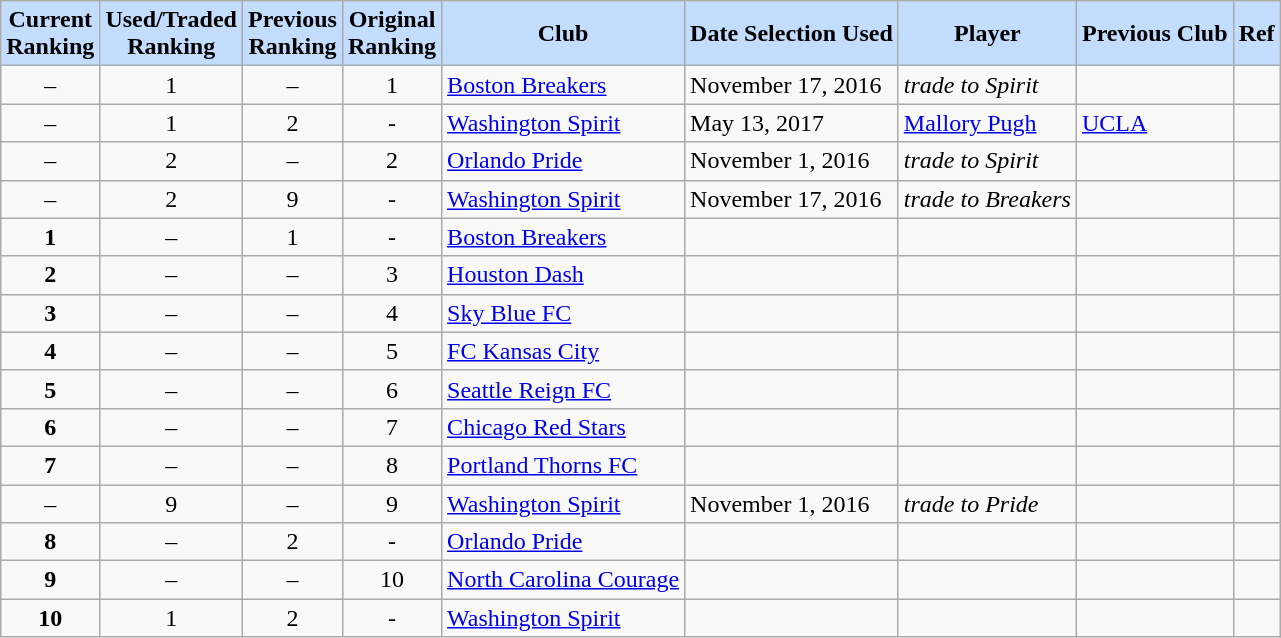<table class="wikitable sortable" style="text-align:left; font-size:100%;">
<tr>
<th style="background:#c2ddff;">Current <br> Ranking</th>
<th style="background:#c2ddff;">Used/Traded <br> Ranking</th>
<th style="background:#c2ddff;">Previous <br> Ranking</th>
<th style="background:#c2ddff;">Original <br> Ranking</th>
<th style="background:#c2ddff;">Club</th>
<th style="background:#c2ddff;">Date Selection Used</th>
<th style="background:#c2ddff;">Player</th>
<th style="background:#c2ddff;">Previous Club</th>
<th style="background:#c2ddff;">Ref</th>
</tr>
<tr>
<td align="center">–</td>
<td align="center">1</td>
<td align="center">–</td>
<td align="center">1</td>
<td><a href='#'>Boston Breakers</a></td>
<td>November 17, 2016</td>
<td><em>trade to Spirit</em></td>
<td></td>
<td></td>
</tr>
<tr>
<td align="center">–</td>
<td align="center">1</td>
<td align="center">2</td>
<td align="center">-</td>
<td><a href='#'>Washington Spirit</a></td>
<td>May 13, 2017</td>
<td><a href='#'>Mallory Pugh</a></td>
<td><a href='#'>UCLA</a></td>
<td></td>
</tr>
<tr>
<td align="center">–</td>
<td align="center">2</td>
<td align="center">–</td>
<td align="center">2</td>
<td><a href='#'>Orlando Pride</a></td>
<td>November 1, 2016</td>
<td><em>trade to Spirit</em></td>
<td></td>
<td></td>
</tr>
<tr>
<td align="center">–</td>
<td align="center">2</td>
<td align="center">9</td>
<td align="center">-</td>
<td><a href='#'>Washington Spirit</a></td>
<td>November 17, 2016</td>
<td><em>trade to Breakers</em></td>
<td></td>
<td></td>
</tr>
<tr>
<td align="center"><strong>1</strong></td>
<td align="center">–</td>
<td align="center">1</td>
<td align="center">-</td>
<td><a href='#'>Boston Breakers</a></td>
<td></td>
<td></td>
<td></td>
<td></td>
</tr>
<tr>
<td align="center"><strong>2</strong></td>
<td align="center">–</td>
<td align="center">–</td>
<td align="center">3</td>
<td><a href='#'>Houston Dash</a></td>
<td></td>
<td></td>
<td></td>
<td></td>
</tr>
<tr>
<td align="center"><strong>3</strong></td>
<td align="center">–</td>
<td align="center">–</td>
<td align="center">4</td>
<td><a href='#'>Sky Blue FC</a></td>
<td></td>
<td></td>
<td></td>
<td></td>
</tr>
<tr>
<td align="center"><strong>4</strong></td>
<td align="center">–</td>
<td align="center">–</td>
<td align="center">5</td>
<td><a href='#'>FC Kansas City</a></td>
<td></td>
<td></td>
<td></td>
<td></td>
</tr>
<tr>
<td align="center"><strong>5</strong></td>
<td align="center">–</td>
<td align="center">–</td>
<td align="center">6</td>
<td><a href='#'>Seattle Reign FC</a></td>
<td></td>
<td></td>
<td></td>
<td></td>
</tr>
<tr>
<td align="center"><strong>6</strong></td>
<td align="center">–</td>
<td align="center">–</td>
<td align="center">7</td>
<td><a href='#'>Chicago Red Stars</a></td>
<td></td>
<td></td>
<td></td>
<td></td>
</tr>
<tr>
<td align="center"><strong>7</strong></td>
<td align="center">–</td>
<td align="center">–</td>
<td align="center">8</td>
<td><a href='#'>Portland Thorns FC</a></td>
<td></td>
<td></td>
<td></td>
<td></td>
</tr>
<tr>
<td align="center">–</td>
<td align="center">9</td>
<td align="center">–</td>
<td align="center">9</td>
<td><a href='#'>Washington Spirit</a></td>
<td>November 1, 2016</td>
<td><em>trade to Pride</em></td>
<td></td>
<td></td>
</tr>
<tr>
<td align="center"><strong>8</strong></td>
<td align="center">–</td>
<td align="center">2</td>
<td align="center">-</td>
<td><a href='#'>Orlando Pride</a></td>
<td></td>
<td></td>
<td></td>
<td></td>
</tr>
<tr>
<td align="center"><strong>9</strong></td>
<td align="center">–</td>
<td align="center">–</td>
<td align="center">10</td>
<td><a href='#'>North Carolina Courage</a></td>
<td></td>
<td></td>
<td></td>
<td></td>
</tr>
<tr>
<td align="center"><strong>10</strong></td>
<td align="center">1</td>
<td align="center">2</td>
<td align="center">-</td>
<td><a href='#'>Washington Spirit</a></td>
<td></td>
<td></td>
<td></td>
<td></td>
</tr>
</table>
